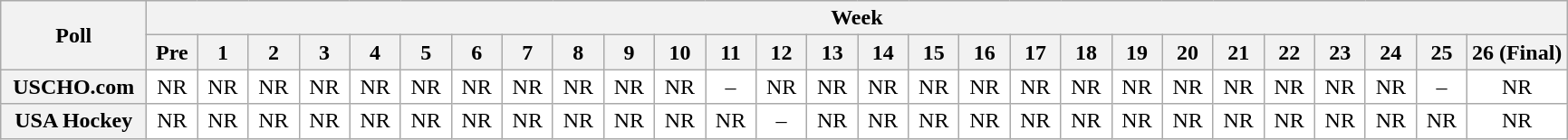<table class="wikitable" style="white-space:nowrap;">
<tr>
<th scope="col" width="100" rowspan="2">Poll</th>
<th colspan="28">Week</th>
</tr>
<tr>
<th scope="col" width="30">Pre</th>
<th scope="col" width="30">1</th>
<th scope="col" width="30">2</th>
<th scope="col" width="30">3</th>
<th scope="col" width="30">4</th>
<th scope="col" width="30">5</th>
<th scope="col" width="30">6</th>
<th scope="col" width="30">7</th>
<th scope="col" width="30">8</th>
<th scope="col" width="30">9</th>
<th scope="col" width="30">10</th>
<th scope="col" width="30">11</th>
<th scope="col" width="30">12</th>
<th scope="col" width="30">13</th>
<th scope="col" width="30">14</th>
<th scope="col" width="30">15</th>
<th scope="col" width="30">16</th>
<th scope="col" width="30">17</th>
<th scope="col" width="30">18</th>
<th scope="col" width="30">19</th>
<th scope="col" width="30">20</th>
<th scope="col" width="30">21</th>
<th scope="col" width="30">22</th>
<th scope="col" width="30">23</th>
<th scope="col" width="30">24</th>
<th scope="col" width="30">25</th>
<th scope="col" width="30">26 (Final)</th>
</tr>
<tr style="text-align:center;">
<th>USCHO.com</th>
<td bgcolor=FFFFFF>NR</td>
<td bgcolor=FFFFFF>NR</td>
<td bgcolor=FFFFFF>NR</td>
<td bgcolor=FFFFFF>NR</td>
<td bgcolor=FFFFFF>NR</td>
<td bgcolor=FFFFFF>NR</td>
<td bgcolor=FFFFFF>NR</td>
<td bgcolor=FFFFFF>NR</td>
<td bgcolor=FFFFFF>NR</td>
<td bgcolor=FFFFFF>NR</td>
<td bgcolor=FFFFFF>NR</td>
<td bgcolor=FFFFFF>–</td>
<td bgcolor=FFFFFF>NR</td>
<td bgcolor=FFFFFF>NR</td>
<td bgcolor=FFFFFF>NR</td>
<td bgcolor=FFFFFF>NR</td>
<td bgcolor=FFFFFF>NR</td>
<td bgcolor=FFFFFF>NR</td>
<td bgcolor=FFFFFF>NR</td>
<td bgcolor=FFFFFF>NR</td>
<td bgcolor=FFFFFF>NR</td>
<td bgcolor=FFFFFF>NR</td>
<td bgcolor=FFFFFF>NR</td>
<td bgcolor=FFFFFF>NR</td>
<td bgcolor=FFFFFF>NR</td>
<td bgcolor=FFFFFF>–</td>
<td bgcolor=FFFFFF>NR</td>
</tr>
<tr style="text-align:center;">
<th>USA Hockey</th>
<td bgcolor=FFFFFF>NR</td>
<td bgcolor=FFFFFF>NR</td>
<td bgcolor=FFFFFF>NR</td>
<td bgcolor=FFFFFF>NR</td>
<td bgcolor=FFFFFF>NR</td>
<td bgcolor=FFFFFF>NR</td>
<td bgcolor=FFFFFF>NR</td>
<td bgcolor=FFFFFF>NR</td>
<td bgcolor=FFFFFF>NR</td>
<td bgcolor=FFFFFF>NR</td>
<td bgcolor=FFFFFF>NR</td>
<td bgcolor=FFFFFF>NR</td>
<td bgcolor=FFFFFF>–</td>
<td bgcolor=FFFFFF>NR</td>
<td bgcolor=FFFFFF>NR</td>
<td bgcolor=FFFFFF>NR</td>
<td bgcolor=FFFFFF>NR</td>
<td bgcolor=FFFFFF>NR</td>
<td bgcolor=FFFFFF>NR</td>
<td bgcolor=FFFFFF>NR</td>
<td bgcolor=FFFFFF>NR</td>
<td bgcolor=FFFFFF>NR</td>
<td bgcolor=FFFFFF>NR</td>
<td bgcolor=FFFFFF>NR</td>
<td bgcolor=FFFFFF>NR</td>
<td bgcolor=FFFFFF>NR</td>
<td bgcolor=FFFFFF>NR</td>
</tr>
</table>
